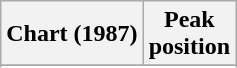<table class="wikitable sortable plainrowheaders" style="text-align:center">
<tr>
<th scope="col">Chart (1987)</th>
<th scope="col">Peak<br>position</th>
</tr>
<tr>
</tr>
<tr>
</tr>
<tr>
</tr>
</table>
